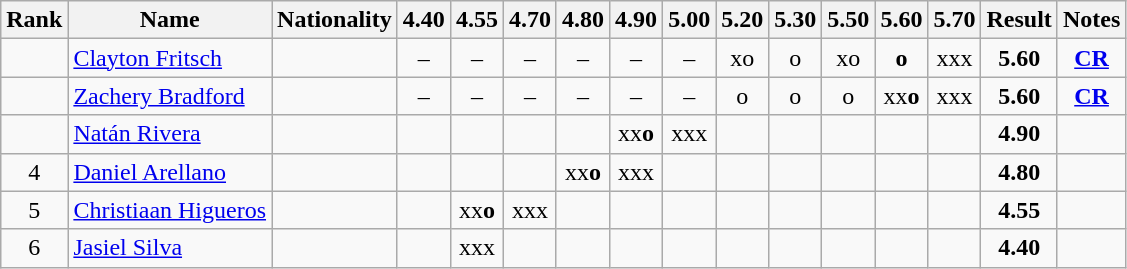<table class="wikitable sortable" style="text-align:center">
<tr>
<th>Rank</th>
<th>Name</th>
<th>Nationality</th>
<th>4.40</th>
<th>4.55</th>
<th>4.70</th>
<th>4.80</th>
<th>4.90</th>
<th>5.00</th>
<th>5.20</th>
<th>5.30</th>
<th>5.50</th>
<th>5.60</th>
<th>5.70</th>
<th>Result</th>
<th>Notes</th>
</tr>
<tr>
<td></td>
<td align=left><a href='#'>Clayton Fritsch</a></td>
<td align=left></td>
<td>–</td>
<td>–</td>
<td>–</td>
<td>–</td>
<td>–</td>
<td>–</td>
<td>xo</td>
<td>o</td>
<td>xo</td>
<td><strong>o</strong></td>
<td>xxx</td>
<td><strong>5.60</strong></td>
<td><strong><a href='#'>CR</a></strong></td>
</tr>
<tr>
<td></td>
<td align=left><a href='#'>Zachery Bradford</a></td>
<td align=left></td>
<td>–</td>
<td>–</td>
<td>–</td>
<td>–</td>
<td>–</td>
<td>–</td>
<td>o</td>
<td>o</td>
<td>o</td>
<td>xx<strong>o</strong></td>
<td>xxx</td>
<td><strong>5.60</strong></td>
<td><strong><a href='#'>CR</a></strong></td>
</tr>
<tr>
<td></td>
<td align=left><a href='#'>Natán Rivera</a></td>
<td align=left></td>
<td></td>
<td></td>
<td></td>
<td></td>
<td>xx<strong>o</strong></td>
<td>xxx</td>
<td></td>
<td></td>
<td></td>
<td></td>
<td></td>
<td><strong>4.90</strong></td>
<td></td>
</tr>
<tr>
<td>4</td>
<td align=left><a href='#'>Daniel Arellano</a></td>
<td align=left></td>
<td></td>
<td></td>
<td></td>
<td>xx<strong>o</strong></td>
<td>xxx</td>
<td></td>
<td></td>
<td></td>
<td></td>
<td></td>
<td></td>
<td><strong>4.80</strong></td>
<td></td>
</tr>
<tr>
<td>5</td>
<td align=left><a href='#'>Christiaan Higueros</a></td>
<td align=left></td>
<td></td>
<td>xx<strong>o</strong></td>
<td>xxx</td>
<td></td>
<td></td>
<td></td>
<td></td>
<td></td>
<td></td>
<td></td>
<td></td>
<td><strong>4.55</strong></td>
<td></td>
</tr>
<tr>
<td>6</td>
<td align=left><a href='#'>Jasiel Silva</a></td>
<td align=left></td>
<td></td>
<td>xxx</td>
<td></td>
<td></td>
<td></td>
<td></td>
<td></td>
<td></td>
<td></td>
<td></td>
<td></td>
<td><strong>4.40</strong></td>
<td></td>
</tr>
</table>
